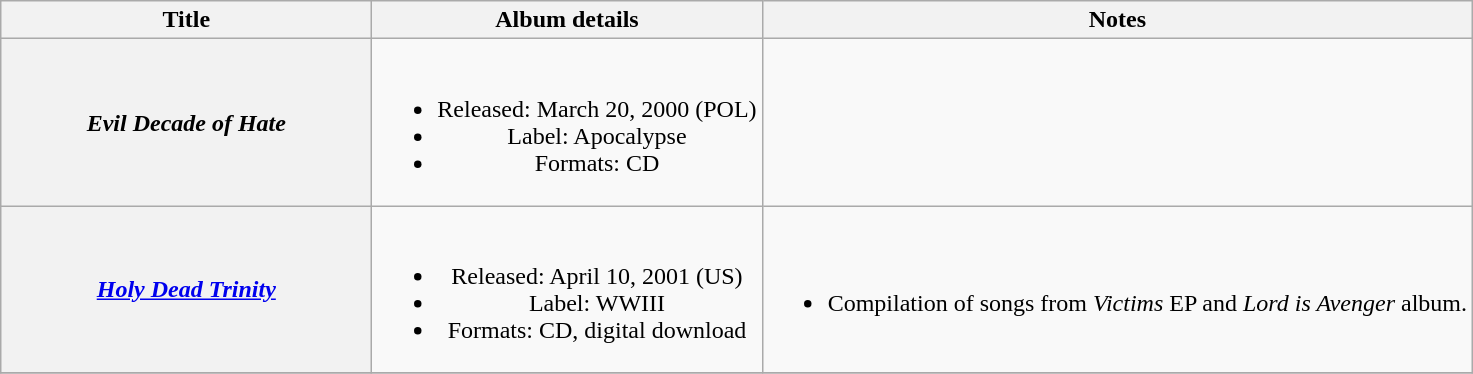<table class="wikitable plainrowheaders" style="text-align:center;">
<tr>
<th scope="col" style="width:15em;">Title</th>
<th scope="col">Album details</th>
<th scope="col">Notes</th>
</tr>
<tr>
<th scope="row"><em>Evil Decade of Hate</em></th>
<td><br><ul><li>Released: March 20, 2000 (POL)</li><li>Label: Apocalypse</li><li>Formats: CD</li></ul></td>
<td></td>
</tr>
<tr>
<th scope="row"><em><a href='#'>Holy Dead Trinity</a></em></th>
<td><br><ul><li>Released: April 10, 2001 (US)</li><li>Label: WWIII</li><li>Formats: CD, digital download</li></ul></td>
<td><br><ul><li>Compilation of songs from <em>Victims</em> EP and <em>Lord is Avenger</em> album.</li></ul></td>
</tr>
<tr>
</tr>
</table>
